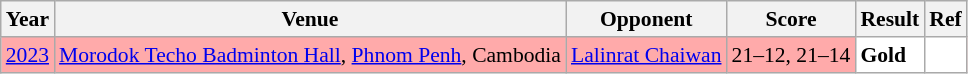<table class="sortable wikitable" style="font-size: 90%;">
<tr>
<th>Year</th>
<th>Venue</th>
<th>Opponent</th>
<th>Score</th>
<th>Result</th>
<th>Ref</th>
</tr>
<tr style="background:#FFAAAA">
<td align="center"><a href='#'>2023</a></td>
<td align="left"><a href='#'>Morodok Techo Badminton Hall</a>, <a href='#'>Phnom Penh</a>, Cambodia</td>
<td align="left"> <a href='#'>Lalinrat Chaiwan</a></td>
<td align="left">21–12, 21–14</td>
<td style="text-align:left; background:white"> <strong>Gold</strong></td>
<td style="text-align:center; background:white"></td>
</tr>
</table>
